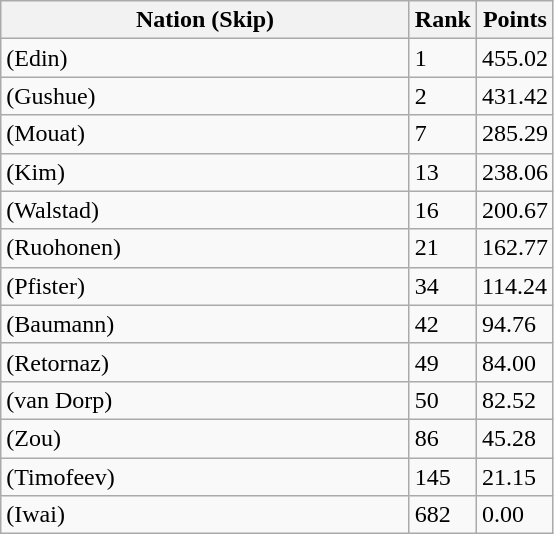<table class="wikitable">
<tr>
<th width=265>Nation (Skip)</th>
<th width=15>Rank</th>
<th width=15>Points</th>
</tr>
<tr>
<td> (Edin)</td>
<td>1</td>
<td>455.02</td>
</tr>
<tr>
<td> (Gushue)</td>
<td>2</td>
<td>431.42</td>
</tr>
<tr>
<td> (Mouat)</td>
<td>7</td>
<td>285.29</td>
</tr>
<tr>
<td> (Kim)</td>
<td>13</td>
<td>238.06</td>
</tr>
<tr>
<td> (Walstad)</td>
<td>16</td>
<td>200.67</td>
</tr>
<tr>
<td> (Ruohonen)</td>
<td>21</td>
<td>162.77</td>
</tr>
<tr>
<td> (Pfister)</td>
<td>34</td>
<td>114.24</td>
</tr>
<tr>
<td> (Baumann)</td>
<td>42</td>
<td>94.76</td>
</tr>
<tr>
<td> (Retornaz)</td>
<td>49</td>
<td>84.00</td>
</tr>
<tr>
<td> (van Dorp)</td>
<td>50</td>
<td>82.52</td>
</tr>
<tr>
<td> (Zou)</td>
<td>86</td>
<td>45.28</td>
</tr>
<tr>
<td> (Timofeev)</td>
<td>145</td>
<td>21.15</td>
</tr>
<tr>
<td> (Iwai)</td>
<td>682</td>
<td>0.00</td>
</tr>
</table>
